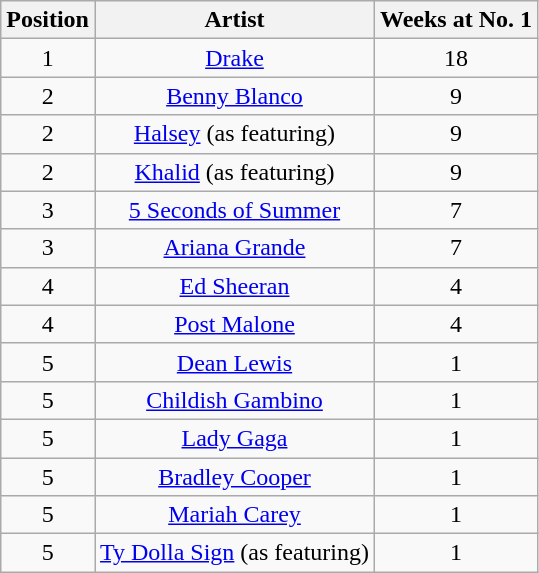<table class="wikitable">
<tr>
<th style="text-align: center;">Position</th>
<th style="text-align: center;">Artist</th>
<th style="text-align: center;">Weeks at No. 1</th>
</tr>
<tr>
<td style="text-align: center;">1</td>
<td style="text-align: center;"><a href='#'>Drake</a></td>
<td style="text-align: center;">18</td>
</tr>
<tr>
<td style="text-align: center;">2</td>
<td style="text-align: center;"><a href='#'>Benny Blanco</a></td>
<td style="text-align: center;">9</td>
</tr>
<tr>
<td style="text-align: center;">2</td>
<td style="text-align: center;"><a href='#'>Halsey</a> (as featuring)</td>
<td style="text-align: center;">9</td>
</tr>
<tr>
<td style="text-align: center;">2</td>
<td style="text-align: center;"><a href='#'>Khalid</a> (as featuring)</td>
<td style="text-align: center;">9</td>
</tr>
<tr>
<td style="text-align: center;">3</td>
<td style="text-align: center;"><a href='#'>5 Seconds of Summer</a></td>
<td style="text-align: center;">7</td>
</tr>
<tr>
<td style="text-align: center;">3</td>
<td style="text-align: center;"><a href='#'>Ariana Grande</a></td>
<td style="text-align: center;">7</td>
</tr>
<tr>
<td style="text-align: center;">4</td>
<td style="text-align: center;"><a href='#'>Ed Sheeran</a></td>
<td style="text-align: center;">4</td>
</tr>
<tr>
<td style="text-align: center;">4</td>
<td style="text-align: center;"><a href='#'>Post Malone</a></td>
<td style="text-align: center;">4</td>
</tr>
<tr>
<td style="text-align: center;">5</td>
<td style="text-align: center;"><a href='#'>Dean Lewis</a></td>
<td style="text-align: center;">1</td>
</tr>
<tr>
<td style="text-align: center;">5</td>
<td style="text-align: center;"><a href='#'>Childish Gambino</a></td>
<td style="text-align: center;">1</td>
</tr>
<tr>
<td style="text-align: center;">5</td>
<td style="text-align: center;"><a href='#'>Lady Gaga</a></td>
<td style="text-align: center;">1</td>
</tr>
<tr>
<td style="text-align: center;">5</td>
<td style="text-align: center;"><a href='#'>Bradley Cooper</a></td>
<td style="text-align: center;">1</td>
</tr>
<tr>
<td style="text-align: center;">5</td>
<td style="text-align: center;"><a href='#'>Mariah Carey</a></td>
<td style="text-align: center;">1</td>
</tr>
<tr>
<td style="text-align: center;">5</td>
<td style="text-align: center;"><a href='#'>Ty Dolla Sign</a> (as featuring)</td>
<td style="text-align: center;">1</td>
</tr>
</table>
